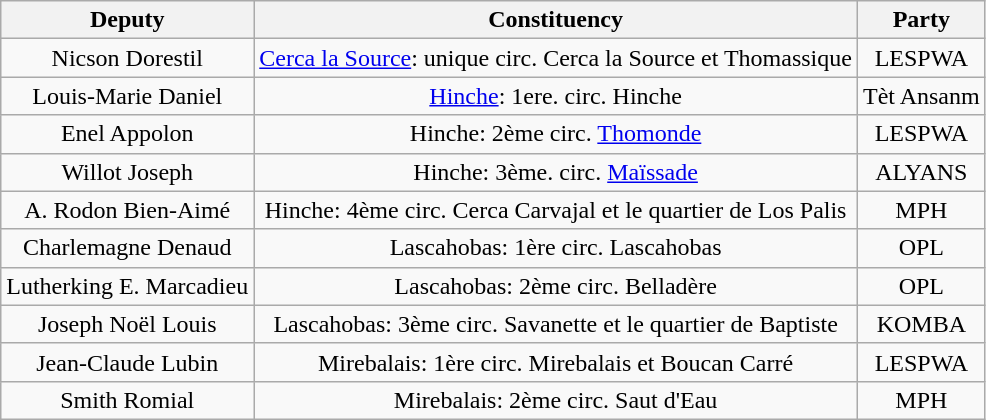<table class="wikitable" style="text-align:center;">
<tr>
<th>Deputy</th>
<th>Constituency</th>
<th>Party</th>
</tr>
<tr>
<td>Nicson Dorestil</td>
<td><a href='#'>Cerca la Source</a>: unique circ. Cerca la Source et Thomassique</td>
<td>LESPWA</td>
</tr>
<tr>
<td>Louis-Marie Daniel</td>
<td><a href='#'>Hinche</a>: 1ere. circ. Hinche</td>
<td>Tèt Ansanm</td>
</tr>
<tr>
<td>Enel Appolon</td>
<td>Hinche: 2ème circ. <a href='#'>Thomonde</a></td>
<td>LESPWA</td>
</tr>
<tr>
<td>Willot Joseph</td>
<td>Hinche: 3ème. circ. <a href='#'>Maïssade</a></td>
<td>ALYANS</td>
</tr>
<tr>
<td>A. Rodon Bien-Aimé</td>
<td>Hinche: 4ème circ. Cerca Carvajal et le quartier de Los Palis</td>
<td>MPH</td>
</tr>
<tr>
<td>Charlemagne Denaud</td>
<td>Lascahobas: 1ère circ. Lascahobas</td>
<td>OPL</td>
</tr>
<tr>
<td>Lutherking E. Marcadieu</td>
<td>Lascahobas: 2ème circ. Belladère</td>
<td>OPL</td>
</tr>
<tr>
<td>Joseph Noël Louis</td>
<td>Lascahobas: 3ème circ. Savanette et le quartier de Baptiste</td>
<td>KOMBA</td>
</tr>
<tr>
<td>Jean-Claude Lubin</td>
<td>Mirebalais: 1ère circ. Mirebalais et  Boucan Carré</td>
<td>LESPWA</td>
</tr>
<tr>
<td>Smith Romial</td>
<td>Mirebalais: 2ème circ. Saut d'Eau</td>
<td>MPH</td>
</tr>
</table>
